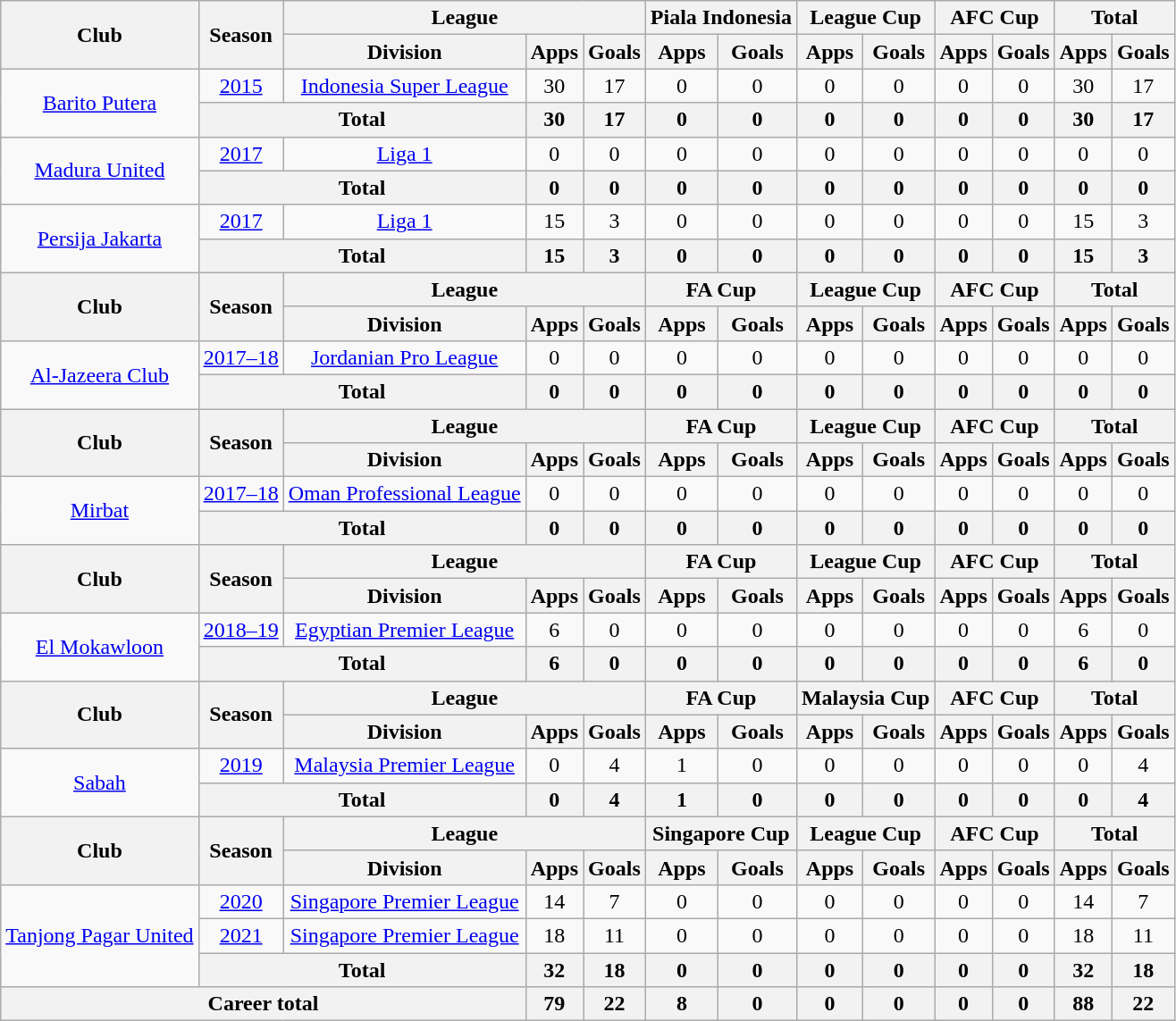<table class="wikitable" style="text-align:center">
<tr>
<th rowspan="2">Club</th>
<th rowspan="2">Season</th>
<th colspan="3">League</th>
<th colspan="2">Piala Indonesia</th>
<th colspan="2">League Cup</th>
<th colspan="2">AFC Cup</th>
<th colspan="2">Total</th>
</tr>
<tr>
<th>Division</th>
<th>Apps</th>
<th>Goals</th>
<th>Apps</th>
<th>Goals</th>
<th>Apps</th>
<th>Goals</th>
<th>Apps</th>
<th>Goals</th>
<th>Apps</th>
<th>Goals</th>
</tr>
<tr>
<td rowspan="2"><a href='#'>Barito Putera</a></td>
<td><a href='#'>2015</a></td>
<td><a href='#'>Indonesia Super League</a></td>
<td>30</td>
<td>17</td>
<td>0</td>
<td>0</td>
<td>0</td>
<td>0</td>
<td>0</td>
<td>0</td>
<td>30</td>
<td>17</td>
</tr>
<tr>
<th colspan=2>Total</th>
<th>30</th>
<th>17</th>
<th>0</th>
<th>0</th>
<th>0</th>
<th>0</th>
<th>0</th>
<th>0</th>
<th>30</th>
<th>17</th>
</tr>
<tr>
<td rowspan="2"><a href='#'>Madura United</a></td>
<td><a href='#'>2017</a></td>
<td><a href='#'>Liga 1</a></td>
<td>0</td>
<td>0</td>
<td>0</td>
<td>0</td>
<td>0</td>
<td>0</td>
<td>0</td>
<td>0</td>
<td>0</td>
<td>0</td>
</tr>
<tr>
<th colspan=2>Total</th>
<th>0</th>
<th>0</th>
<th>0</th>
<th>0</th>
<th>0</th>
<th>0</th>
<th>0</th>
<th>0</th>
<th>0</th>
<th>0</th>
</tr>
<tr>
<td rowspan="2"><a href='#'>Persija Jakarta</a></td>
<td><a href='#'>2017</a></td>
<td><a href='#'>Liga 1</a></td>
<td>15</td>
<td>3</td>
<td>0</td>
<td>0</td>
<td>0</td>
<td>0</td>
<td>0</td>
<td>0</td>
<td>15</td>
<td>3</td>
</tr>
<tr>
<th colspan=2>Total</th>
<th>15</th>
<th>3</th>
<th>0</th>
<th>0</th>
<th>0</th>
<th>0</th>
<th>0</th>
<th>0</th>
<th>15</th>
<th>3</th>
</tr>
<tr>
<th rowspan="2">Club</th>
<th rowspan="2">Season</th>
<th colspan="3">League</th>
<th colspan="2">FA Cup</th>
<th colspan="2">League Cup</th>
<th colspan="2">AFC Cup</th>
<th colspan="2">Total</th>
</tr>
<tr>
<th>Division</th>
<th>Apps</th>
<th>Goals</th>
<th>Apps</th>
<th>Goals</th>
<th>Apps</th>
<th>Goals</th>
<th>Apps</th>
<th>Goals</th>
<th>Apps</th>
<th>Goals</th>
</tr>
<tr>
<td rowspan="2"><a href='#'>Al-Jazeera Club</a></td>
<td><a href='#'>2017–18</a></td>
<td><a href='#'>Jordanian Pro League</a></td>
<td>0</td>
<td>0</td>
<td>0</td>
<td>0</td>
<td>0</td>
<td>0</td>
<td>0</td>
<td>0</td>
<td>0</td>
<td>0</td>
</tr>
<tr>
<th colspan=2>Total</th>
<th>0</th>
<th>0</th>
<th>0</th>
<th>0</th>
<th>0</th>
<th>0</th>
<th>0</th>
<th>0</th>
<th>0</th>
<th>0</th>
</tr>
<tr>
<th rowspan="2">Club</th>
<th rowspan="2">Season</th>
<th colspan="3">League</th>
<th colspan="2">FA Cup</th>
<th colspan="2">League Cup</th>
<th colspan="2">AFC Cup</th>
<th colspan="2">Total</th>
</tr>
<tr>
<th>Division</th>
<th>Apps</th>
<th>Goals</th>
<th>Apps</th>
<th>Goals</th>
<th>Apps</th>
<th>Goals</th>
<th>Apps</th>
<th>Goals</th>
<th>Apps</th>
<th>Goals</th>
</tr>
<tr>
<td rowspan="2"><a href='#'>Mirbat</a></td>
<td><a href='#'>2017–18</a></td>
<td><a href='#'>Oman Professional League</a></td>
<td>0</td>
<td>0</td>
<td>0</td>
<td>0</td>
<td>0</td>
<td>0</td>
<td>0</td>
<td>0</td>
<td>0</td>
<td>0</td>
</tr>
<tr>
<th colspan=2>Total</th>
<th>0</th>
<th>0</th>
<th>0</th>
<th>0</th>
<th>0</th>
<th>0</th>
<th>0</th>
<th>0</th>
<th>0</th>
<th>0</th>
</tr>
<tr>
<th rowspan="2">Club</th>
<th rowspan="2">Season</th>
<th colspan="3">League</th>
<th colspan="2">FA Cup</th>
<th colspan="2">League Cup</th>
<th colspan="2">AFC Cup</th>
<th colspan="2">Total</th>
</tr>
<tr>
<th>Division</th>
<th>Apps</th>
<th>Goals</th>
<th>Apps</th>
<th>Goals</th>
<th>Apps</th>
<th>Goals</th>
<th>Apps</th>
<th>Goals</th>
<th>Apps</th>
<th>Goals</th>
</tr>
<tr>
<td rowspan="2"><a href='#'>El Mokawloon</a></td>
<td><a href='#'>2018–19</a></td>
<td><a href='#'>Egyptian Premier League</a></td>
<td>6</td>
<td>0</td>
<td>0</td>
<td>0</td>
<td>0</td>
<td>0</td>
<td>0</td>
<td>0</td>
<td>6</td>
<td>0</td>
</tr>
<tr>
<th colspan=2>Total</th>
<th>6</th>
<th>0</th>
<th>0</th>
<th>0</th>
<th>0</th>
<th>0</th>
<th>0</th>
<th>0</th>
<th>6</th>
<th>0</th>
</tr>
<tr>
<th rowspan="2">Club</th>
<th rowspan="2">Season</th>
<th colspan="3">League</th>
<th colspan="2">FA Cup</th>
<th colspan="2">Malaysia Cup</th>
<th colspan="2">AFC Cup</th>
<th colspan="2">Total</th>
</tr>
<tr>
<th>Division</th>
<th>Apps</th>
<th>Goals</th>
<th>Apps</th>
<th>Goals</th>
<th>Apps</th>
<th>Goals</th>
<th>Apps</th>
<th>Goals</th>
<th>Apps</th>
<th>Goals</th>
</tr>
<tr>
<td rowspan="2"><a href='#'>Sabah</a></td>
<td><a href='#'>2019</a></td>
<td><a href='#'>Malaysia Premier League</a></td>
<td>0</td>
<td>4</td>
<td>1</td>
<td>0</td>
<td>0</td>
<td>0</td>
<td>0</td>
<td>0</td>
<td>0</td>
<td>4</td>
</tr>
<tr>
<th colspan=2>Total</th>
<th>0</th>
<th>4</th>
<th>1</th>
<th>0</th>
<th>0</th>
<th>0</th>
<th>0</th>
<th>0</th>
<th>0</th>
<th>4</th>
</tr>
<tr>
<th rowspan="2">Club</th>
<th rowspan="2">Season</th>
<th colspan="3">League</th>
<th colspan="2">Singapore Cup</th>
<th colspan="2">League Cup</th>
<th colspan="2">AFC Cup</th>
<th colspan="2">Total</th>
</tr>
<tr>
<th>Division</th>
<th>Apps</th>
<th>Goals</th>
<th>Apps</th>
<th>Goals</th>
<th>Apps</th>
<th>Goals</th>
<th>Apps</th>
<th>Goals</th>
<th>Apps</th>
<th>Goals</th>
</tr>
<tr>
<td rowspan="3"><a href='#'>Tanjong Pagar United</a></td>
<td><a href='#'>2020</a></td>
<td><a href='#'>Singapore Premier League</a></td>
<td>14</td>
<td>7</td>
<td>0</td>
<td>0</td>
<td>0</td>
<td>0</td>
<td>0</td>
<td>0</td>
<td>14</td>
<td>7</td>
</tr>
<tr>
<td><a href='#'>2021</a></td>
<td><a href='#'>Singapore Premier League</a></td>
<td>18</td>
<td>11</td>
<td>0</td>
<td>0</td>
<td>0</td>
<td>0</td>
<td>0</td>
<td>0</td>
<td>18</td>
<td>11</td>
</tr>
<tr>
<th colspan=2>Total</th>
<th>32</th>
<th>18</th>
<th>0</th>
<th>0</th>
<th>0</th>
<th>0</th>
<th>0</th>
<th>0</th>
<th>32</th>
<th>18</th>
</tr>
<tr>
<th colspan=3>Career total</th>
<th>79</th>
<th>22</th>
<th>8</th>
<th>0</th>
<th>0</th>
<th>0</th>
<th>0</th>
<th>0</th>
<th>88</th>
<th>22</th>
</tr>
</table>
